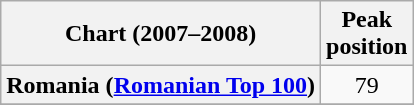<table class="wikitable sortable plainrowheaders" style="text-align:center;">
<tr>
<th scope="col">Chart (2007–2008)</th>
<th scope="col">Peak<br>position</th>
</tr>
<tr>
<th scope="row">Romania (<a href='#'>Romanian Top 100</a>)</th>
<td>79</td>
</tr>
<tr>
</tr>
</table>
